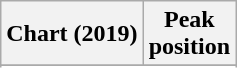<table class="wikitable sortable plainrowheaders">
<tr>
<th scope="col">Chart (2019)</th>
<th scope="col">Peak<br>position</th>
</tr>
<tr>
</tr>
<tr>
</tr>
<tr>
</tr>
<tr>
</tr>
<tr>
</tr>
<tr>
</tr>
</table>
